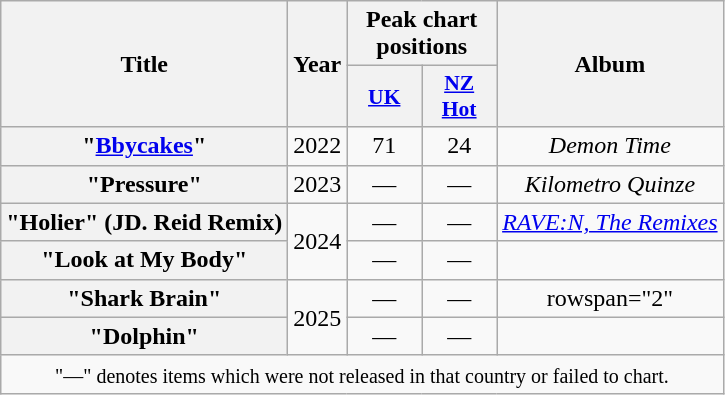<table class="wikitable plainrowheaders" style="text-align:center">
<tr>
<th rowspan="2" scope="col">Title</th>
<th rowspan="2" scope="col">Year</th>
<th colspan="2">Peak chart positions</th>
<th rowspan="2" scope="col">Album</th>
</tr>
<tr>
<th scope="col" style="width:3em;font-size:90%;"><a href='#'>UK</a><br></th>
<th scope="col" style="width:3em;font-size:90%;"><a href='#'>NZ<br>Hot</a><br></th>
</tr>
<tr>
<th scope="row">"<a href='#'>Bbycakes</a>"<br></th>
<td>2022</td>
<td>71</td>
<td>24</td>
<td><em>Demon Time</em></td>
</tr>
<tr>
<th scope="row">"Pressure"<br></th>
<td>2023</td>
<td>—</td>
<td>—</td>
<td><em>Kilometro Quinze</em></td>
</tr>
<tr>
<th scope="row">"Holier" (JD. Reid Remix)<br></th>
<td rowspan="2">2024</td>
<td>—</td>
<td>—</td>
<td><em><a href='#'>RAVE:N, The Remixes</a></em></td>
</tr>
<tr>
<th scope="row">"Look at My Body"<br></th>
<td>—</td>
<td>—</td>
<td></td>
</tr>
<tr>
<th scope="row">"Shark Brain"<br></th>
<td rowspan="2">2025</td>
<td>—</td>
<td>—</td>
<td>rowspan="2" </td>
</tr>
<tr>
<th scope="row">"Dolphin"<br></th>
<td>—</td>
<td>—</td>
</tr>
<tr>
<td colspan="5"><small>"—" denotes items which were not released in that country or failed to chart.</small></td>
</tr>
</table>
